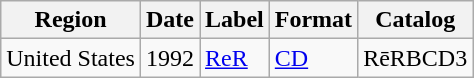<table class="wikitable">
<tr>
<th>Region</th>
<th>Date</th>
<th>Label</th>
<th>Format</th>
<th>Catalog</th>
</tr>
<tr>
<td>United States</td>
<td>1992</td>
<td><a href='#'>ReR</a></td>
<td><a href='#'>CD</a></td>
<td>RēRBCD3</td>
</tr>
</table>
